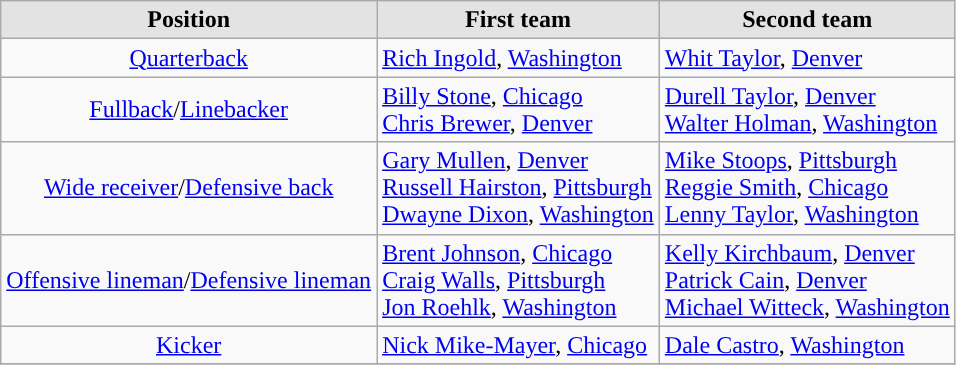<table class="wikitable">
<tr>
<th style="background:#e3e3e3;">Position</th>
<th style="background:#e3e3e3;">First team</th>
<th style="background:#e3e3e3;">Second team</th>
</tr>
<tr>
<td align=center><a href='#'>Quarterback</a></td>
<td><a href='#'>Rich Ingold</a>, <a href='#'>Washington</a></td>
<td><a href='#'>Whit Taylor</a>, <a href='#'>Denver</a></td>
</tr>
<tr>
<td align=center><a href='#'>Fullback</a>/<a href='#'>Linebacker</a></td>
<td><a href='#'>Billy Stone</a>, <a href='#'>Chicago</a><br><a href='#'>Chris Brewer</a>, <a href='#'>Denver</a></td>
<td><a href='#'>Durell Taylor</a>, <a href='#'>Denver</a><br><a href='#'>Walter Holman</a>, <a href='#'>Washington</a></td>
</tr>
<tr>
<td align=center><a href='#'>Wide receiver</a>/<a href='#'>Defensive back</a></td>
<td><a href='#'>Gary Mullen</a>, <a href='#'>Denver</a><br><a href='#'>Russell Hairston</a>, <a href='#'>Pittsburgh</a><br><a href='#'>Dwayne Dixon</a>, <a href='#'>Washington</a></td>
<td><a href='#'>Mike Stoops</a>, <a href='#'>Pittsburgh</a><br><a href='#'>Reggie Smith</a>, <a href='#'>Chicago</a><br><a href='#'>Lenny Taylor</a>, <a href='#'>Washington</a></td>
</tr>
<tr>
<td align=center><a href='#'>Offensive lineman</a>/<a href='#'>Defensive lineman</a></td>
<td><a href='#'>Brent Johnson</a>, <a href='#'>Chicago</a><br><a href='#'>Craig Walls</a>, <a href='#'>Pittsburgh</a><br><a href='#'>Jon Roehlk</a>, <a href='#'>Washington</a></td>
<td><a href='#'>Kelly Kirchbaum</a>, <a href='#'>Denver</a><br><a href='#'>Patrick Cain</a>, <a href='#'>Denver</a><br><a href='#'>Michael Witteck</a>, <a href='#'>Washington</a></td>
</tr>
<tr>
<td align=center><a href='#'>Kicker</a></td>
<td><a href='#'>Nick Mike-Mayer</a>, <a href='#'>Chicago</a></td>
<td><a href='#'>Dale Castro</a>, <a href='#'>Washington</a></td>
</tr>
<tr>
</tr>
</table>
